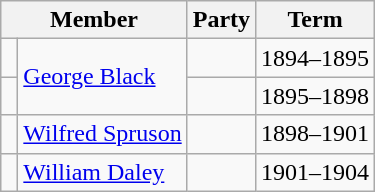<table class="wikitable">
<tr>
<th colspan="2">Member</th>
<th>Party</th>
<th>Term</th>
</tr>
<tr>
<td> </td>
<td rowspan="2"><a href='#'>George Black</a></td>
<td></td>
<td>1894–1895</td>
</tr>
<tr>
<td> </td>
<td></td>
<td>1895–1898</td>
</tr>
<tr>
<td> </td>
<td><a href='#'>Wilfred Spruson</a></td>
<td></td>
<td>1898–1901</td>
</tr>
<tr>
<td> </td>
<td><a href='#'>William Daley</a></td>
<td></td>
<td>1901–1904</td>
</tr>
</table>
